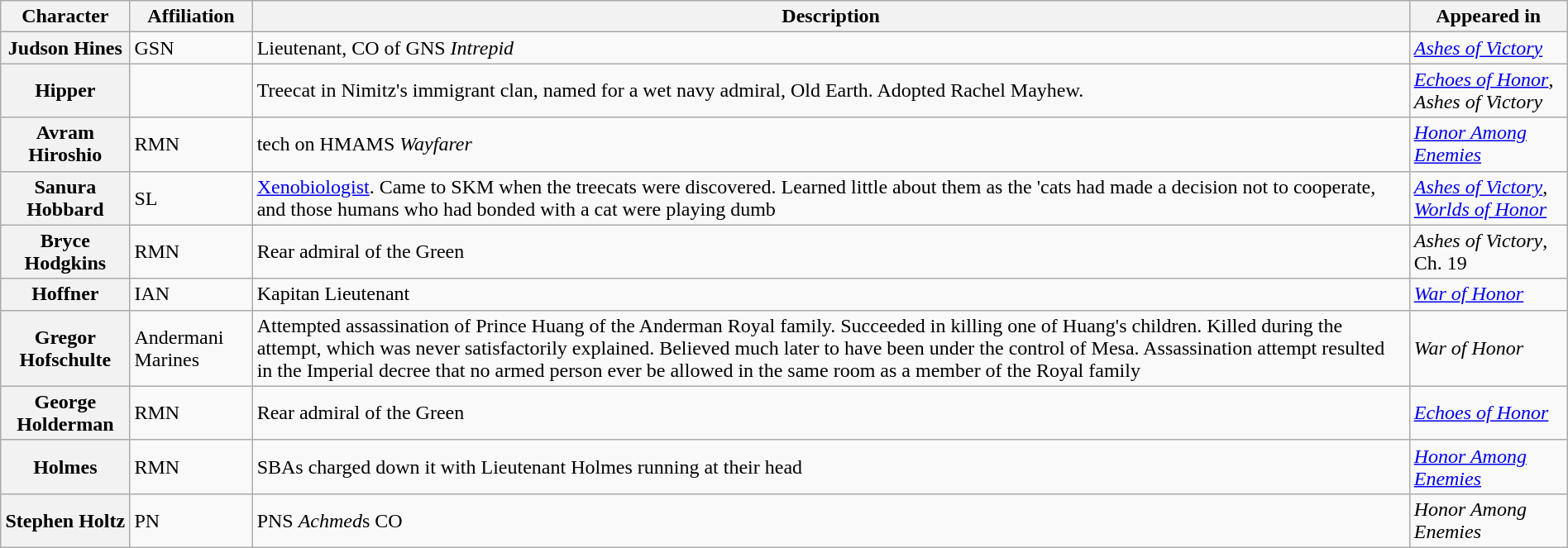<table class="wikitable" style="width: 100%">
<tr>
<th>Character</th>
<th>Affiliation</th>
<th>Description</th>
<th>Appeared in</th>
</tr>
<tr>
<th>Judson Hines</th>
<td>GSN</td>
<td>Lieutenant, CO of GNS <em>Intrepid</em></td>
<td><em><a href='#'>Ashes of Victory</a></em></td>
</tr>
<tr>
<th>Hipper</th>
<td></td>
<td>Treecat in Nimitz's immigrant clan, named for a wet navy admiral, Old Earth. Adopted Rachel Mayhew.</td>
<td><em><a href='#'>Echoes of Honor</a></em>, <em>Ashes of Victory</em></td>
</tr>
<tr>
<th>Avram Hiroshio</th>
<td>RMN</td>
<td>tech on HMAMS <em>Wayfarer</em></td>
<td><em><a href='#'>Honor Among Enemies</a></em></td>
</tr>
<tr>
<th>Sanura Hobbard</th>
<td>SL</td>
<td><a href='#'>Xenobiologist</a>. Came to SKM when the treecats were discovered. Learned little about them as the 'cats had made a decision not to cooperate, and those humans who had bonded with a cat were playing dumb</td>
<td><em><a href='#'>Ashes of Victory</a></em>, <em><a href='#'>Worlds of Honor</a></em></td>
</tr>
<tr>
<th>Bryce Hodgkins</th>
<td>RMN</td>
<td>Rear admiral of the Green<br></td>
<td><em>Ashes of Victory</em>, Ch. 19</td>
</tr>
<tr>
<th>Hoffner</th>
<td>IAN</td>
<td>Kapitan Lieutenant</td>
<td><em><a href='#'>War of Honor</a></em></td>
</tr>
<tr>
<th>Gregor Hofschulte</th>
<td>Andermani Marines</td>
<td>Attempted assassination of Prince Huang of the Anderman Royal family. Succeeded in killing one of Huang's children. Killed during the attempt, which was never satisfactorily explained. Believed much later to have been under the control of Mesa. Assassination attempt resulted in the Imperial decree that no armed person ever be allowed in the same room as a member of the Royal family</td>
<td><em>War of Honor</em></td>
</tr>
<tr>
<th>George Holderman</th>
<td>RMN</td>
<td>Rear admiral of the Green</td>
<td><em><a href='#'>Echoes of Honor</a></em></td>
</tr>
<tr>
<th>Holmes</th>
<td>RMN</td>
<td>SBAs charged down it with Lieutenant Holmes running at their head</td>
<td><em><a href='#'>Honor Among Enemies</a></em></td>
</tr>
<tr>
<th>Stephen Holtz</th>
<td>PN</td>
<td>PNS <em>Achmed</em>s CO</td>
<td><em>Honor Among Enemies</em></td>
</tr>
</table>
